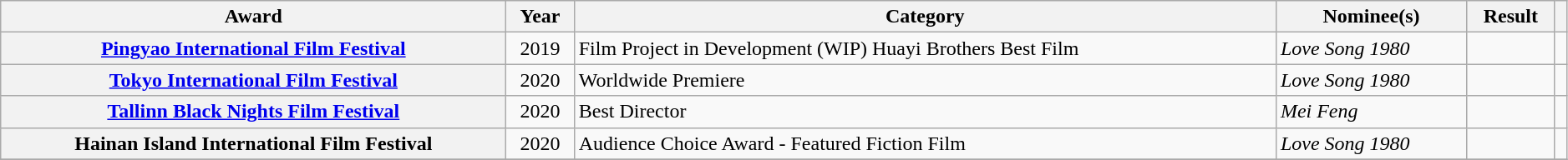<table class="wikitable sortable plainrowheaders" style="width:99%;">
<tr>
<th scope="col">Award</th>
<th scope="col">Year</th>
<th scope="col">Category</th>
<th scope="col">Nominee(s)</th>
<th scope="col">Result</th>
<th scope="col" class="unsortable"></th>
</tr>
<tr>
<th scope="row"><a href='#'>Pingyao International Film Festival</a></th>
<td style="text-align:center;">2019</td>
<td>Film Project in Development (WIP) Huayi Brothers Best Film</td>
<td><em>Love Song 1980</em></td>
<td></td>
<td></td>
</tr>
<tr>
<th scope="row"><a href='#'>Tokyo International Film Festival</a></th>
<td style="text-align:center;">2020</td>
<td>Worldwide Premiere</td>
<td><em>Love Song 1980</em></td>
<td></td>
<td></td>
</tr>
<tr>
<th scope="row"><a href='#'>Tallinn Black Nights Film Festival</a></th>
<td style="text-align:center;">2020</td>
<td>Best Director</td>
<td><em>Mei Feng</em></td>
<td></td>
<td></td>
</tr>
<tr>
<th scope="row">Hainan Island International Film Festival</th>
<td style="text-align:center;">2020</td>
<td>Audience Choice Award - Featured Fiction Film</td>
<td><em>Love Song 1980</em></td>
<td></td>
<td></td>
</tr>
<tr>
</tr>
</table>
